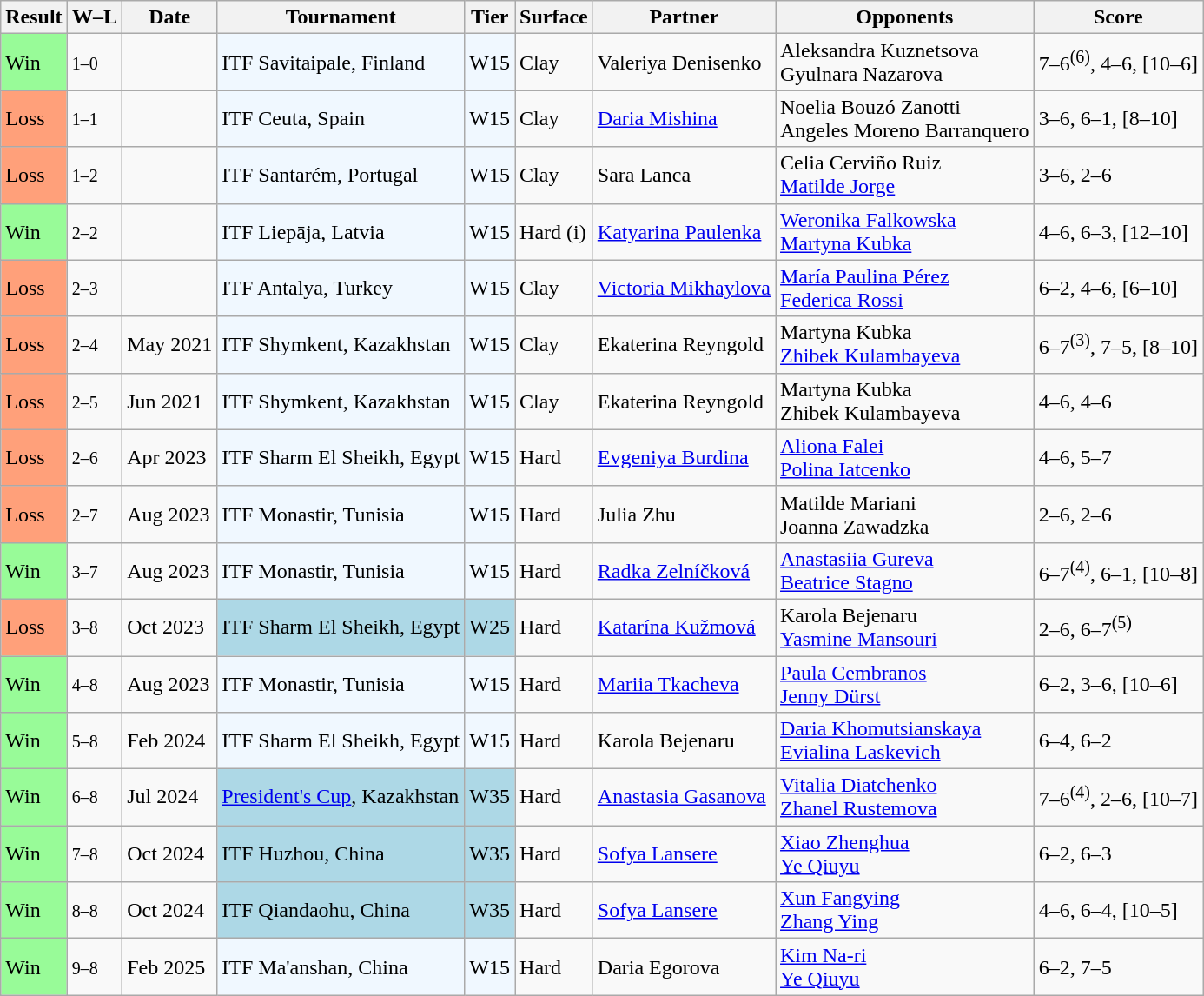<table class="sortable wikitable">
<tr>
<th>Result</th>
<th width=35; class="unsortable">W–L</th>
<th>Date</th>
<th>Tournament</th>
<th>Tier</th>
<th>Surface</th>
<th>Partner</th>
<th>Opponents</th>
<th class="unsortable">Score</th>
</tr>
<tr>
<td bgcolor=#98fb98>Win</td>
<td><small>1–0</small></td>
<td></td>
<td style="background:#f0f8ff;">ITF Savitaipale, Finland</td>
<td style="background:#f0f8ff;">W15</td>
<td>Clay</td>
<td> Valeriya Denisenko</td>
<td> Aleksandra Kuznetsova <br>  Gyulnara Nazarova</td>
<td>7–6<sup>(6)</sup>, 4–6, [10–6]</td>
</tr>
<tr>
<td bgcolor=#ffa07a>Loss</td>
<td><small>1–1</small></td>
<td></td>
<td style="background:#f0f8ff;">ITF Ceuta, Spain</td>
<td style="background:#f0f8ff;">W15</td>
<td>Clay</td>
<td> <a href='#'>Daria Mishina</a></td>
<td> Noelia Bouzó Zanotti <br>  Angeles Moreno Barranquero</td>
<td>3–6, 6–1, [8–10]</td>
</tr>
<tr>
<td bgcolor=#ffa07a>Loss</td>
<td><small>1–2</small></td>
<td></td>
<td style="background:#f0f8ff;">ITF Santarém, Portugal</td>
<td style="background:#f0f8ff;">W15</td>
<td>Clay</td>
<td> Sara Lanca</td>
<td> Celia Cerviño Ruiz <br>  <a href='#'>Matilde Jorge</a></td>
<td>3–6, 2–6</td>
</tr>
<tr>
<td bgcolor=#98fb98>Win</td>
<td><small>2–2</small></td>
<td></td>
<td style="background:#f0f8ff;">ITF Liepāja, Latvia</td>
<td style="background:#f0f8ff;">W15</td>
<td>Hard (i)</td>
<td> <a href='#'>Katyarina Paulenka</a></td>
<td> <a href='#'>Weronika Falkowska</a> <br>  <a href='#'>Martyna Kubka</a></td>
<td>4–6, 6–3, [12–10]</td>
</tr>
<tr>
<td bgcolor=#ffa07a>Loss</td>
<td><small>2–3</small></td>
<td></td>
<td style="background:#f0f8ff;">ITF Antalya, Turkey</td>
<td style="background:#f0f8ff;">W15</td>
<td>Clay</td>
<td> <a href='#'>Victoria Mikhaylova</a></td>
<td> <a href='#'>María Paulina Pérez</a> <br>  <a href='#'>Federica Rossi</a></td>
<td>6–2, 4–6, [6–10]</td>
</tr>
<tr>
<td bgcolor=#ffa07a>Loss</td>
<td><small>2–4</small></td>
<td>May 2021</td>
<td style="background:#f0f8ff;">ITF Shymkent, Kazakhstan</td>
<td style="background:#f0f8ff;">W15</td>
<td>Clay</td>
<td> Ekaterina Reyngold</td>
<td> Martyna Kubka <br>  <a href='#'>Zhibek Kulambayeva</a></td>
<td>6–7<sup>(3)</sup>, 7–5, [8–10]</td>
</tr>
<tr>
<td bgcolor=#ffa07a>Loss</td>
<td><small>2–5</small></td>
<td>Jun 2021</td>
<td style="background:#f0f8ff;">ITF Shymkent, Kazakhstan</td>
<td style="background:#f0f8ff;">W15</td>
<td>Clay</td>
<td> Ekaterina Reyngold</td>
<td> Martyna Kubka <br>  Zhibek Kulambayeva</td>
<td>4–6, 4–6</td>
</tr>
<tr>
<td bgcolor=#ffa07a>Loss</td>
<td><small>2–6</small></td>
<td>Apr 2023</td>
<td style="background:#f0f8ff;">ITF Sharm El Sheikh, Egypt</td>
<td style="background:#f0f8ff;">W15</td>
<td>Hard</td>
<td> <a href='#'>Evgeniya Burdina</a></td>
<td> <a href='#'>Aliona Falei</a> <br>  <a href='#'>Polina Iatcenko</a></td>
<td>4–6, 5–7</td>
</tr>
<tr>
<td bgcolor=#ffa07a>Loss</td>
<td><small>2–7</small></td>
<td>Aug 2023</td>
<td style="background:#f0f8ff;">ITF Monastir, Tunisia</td>
<td style="background:#f0f8ff;">W15</td>
<td>Hard</td>
<td> Julia Zhu</td>
<td> Matilde Mariani<br>  Joanna Zawadzka</td>
<td>2–6, 2–6</td>
</tr>
<tr>
<td style="background:#98fb98;">Win</td>
<td><small>3–7</small></td>
<td>Aug 2023</td>
<td style="background:#f0f8ff;">ITF Monastir, Tunisia</td>
<td style="background:#f0f8ff;">W15</td>
<td>Hard</td>
<td> <a href='#'>Radka Zelníčková</a></td>
<td> <a href='#'>Anastasiia Gureva</a><br> <a href='#'>Beatrice Stagno</a></td>
<td>6–7<sup>(4)</sup>, 6–1, [10–8]</td>
</tr>
<tr>
<td style="background:#ffa07a;">Loss</td>
<td><small>3–8</small></td>
<td>Oct 2023</td>
<td style="background:lightblue;">ITF Sharm El Sheikh, Egypt</td>
<td style="background:lightblue;">W25</td>
<td>Hard</td>
<td> <a href='#'>Katarína Kužmová</a></td>
<td> Karola Bejenaru <br>  <a href='#'>Yasmine Mansouri</a></td>
<td>2–6, 6–7<sup>(5)</sup></td>
</tr>
<tr>
<td style="background:#98fb98;">Win</td>
<td><small>4–8</small></td>
<td>Aug 2023</td>
<td style="background:#f0f8ff;">ITF Monastir, Tunisia</td>
<td style="background:#f0f8ff;">W15</td>
<td>Hard</td>
<td> <a href='#'>Mariia Tkacheva</a></td>
<td> <a href='#'>Paula Cembranos</a><br> <a href='#'>Jenny Dürst</a></td>
<td>6–2, 3–6, [10–6]</td>
</tr>
<tr>
<td style="background:#98fb98;">Win</td>
<td><small>5–8</small></td>
<td>Feb 2024</td>
<td style="background:#f0f8ff;">ITF Sharm El Sheikh, Egypt</td>
<td style="background:#f0f8ff;">W15</td>
<td>Hard</td>
<td> Karola Bejenaru</td>
<td> <a href='#'>Daria Khomutsianskaya</a><br> <a href='#'>Evialina Laskevich</a></td>
<td>6–4, 6–2</td>
</tr>
<tr>
<td style="background:#98FB98;">Win</td>
<td><small>6–8</small></td>
<td>Jul 2024</td>
<td style="background:lightblue;"><a href='#'>President's Cup</a>, Kazakhstan</td>
<td style="background:lightblue;">W35</td>
<td>Hard</td>
<td> <a href='#'>Anastasia Gasanova</a></td>
<td> <a href='#'>Vitalia Diatchenko</a><br> <a href='#'>Zhanel Rustemova</a></td>
<td>7–6<sup>(4)</sup>, 2–6, [10–7]</td>
</tr>
<tr>
<td style="background:#98FB98;">Win</td>
<td><small>7–8</small></td>
<td>Oct 2024</td>
<td style="background:lightblue;">ITF Huzhou, China</td>
<td style="background:lightblue;">W35</td>
<td>Hard</td>
<td> <a href='#'>Sofya Lansere</a></td>
<td> <a href='#'>Xiao Zhenghua</a><br> <a href='#'>Ye Qiuyu</a></td>
<td>6–2, 6–3</td>
</tr>
<tr>
<td style="background:#98FB98;">Win</td>
<td><small>8–8</small></td>
<td>Oct 2024</td>
<td style="background:lightblue;">ITF Qiandaohu, China</td>
<td style="background:lightblue;">W35</td>
<td>Hard</td>
<td> <a href='#'>Sofya Lansere</a></td>
<td> <a href='#'>Xun Fangying</a><br> <a href='#'>Zhang Ying</a></td>
<td>4–6, 6–4, [10–5]</td>
</tr>
<tr>
<td style="background:#98FB98;">Win</td>
<td><small>9–8</small></td>
<td>Feb 2025</td>
<td style="background:#f0f8ff;">ITF Ma'anshan, China</td>
<td style="background:#f0f8ff;">W15</td>
<td>Hard</td>
<td> Daria Egorova</td>
<td> <a href='#'>Kim Na-ri</a><br> <a href='#'>Ye Qiuyu</a></td>
<td>6–2, 7–5</td>
</tr>
</table>
